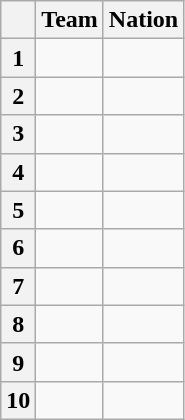<table class="wikitable unsortable" style="text-align:left">
<tr>
<th scope="col"></th>
<th scope="col">Team</th>
<th scope="col">Nation</th>
</tr>
<tr>
<th scope="row">1</th>
<td></td>
<td></td>
</tr>
<tr>
<th scope="row">2</th>
<td></td>
<td></td>
</tr>
<tr>
<th scope="row">3</th>
<td></td>
<td></td>
</tr>
<tr>
<th scope="row">4</th>
<td></td>
<td></td>
</tr>
<tr>
<th scope="row">5</th>
<td></td>
<td></td>
</tr>
<tr>
<th scope="row">6</th>
<td></td>
<td></td>
</tr>
<tr>
<th scope="row">7</th>
<td></td>
<td></td>
</tr>
<tr>
<th scope="row">8</th>
<td></td>
<td></td>
</tr>
<tr>
<th scope="row">9</th>
<td></td>
<td></td>
</tr>
<tr>
<th scope="row">10</th>
<td></td>
<td></td>
</tr>
</table>
